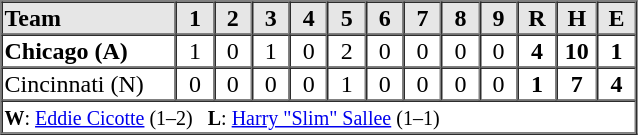<table border=1 cellspacing=0 width=425 style="margin-left:3em;">
<tr style="text-align:center; background-color:#e6e6e6;">
<th align=left width=125>Team</th>
<th width=25>1</th>
<th width=25>2</th>
<th width=25>3</th>
<th width=25>4</th>
<th width=25>5</th>
<th width=25>6</th>
<th width=25>7</th>
<th width=25>8</th>
<th width=25>9</th>
<th width=25>R</th>
<th width=25>H</th>
<th width=25>E</th>
</tr>
<tr style="text-align:center;">
<td align=left><strong>Chicago (A)</strong></td>
<td>1</td>
<td>0</td>
<td>1</td>
<td>0</td>
<td>2</td>
<td>0</td>
<td>0</td>
<td>0</td>
<td>0</td>
<td><strong>4</strong></td>
<td><strong>10</strong></td>
<td><strong>1</strong></td>
</tr>
<tr style="text-align:center;">
<td align=left>Cincinnati (N)</td>
<td>0</td>
<td>0</td>
<td>0</td>
<td>0</td>
<td>1</td>
<td>0</td>
<td>0</td>
<td>0</td>
<td>0</td>
<td><strong>1</strong></td>
<td><strong>7</strong></td>
<td><strong>4</strong></td>
</tr>
<tr style="text-align:left;">
<td colspan=13><small><strong>W</strong>: <a href='#'>Eddie Cicotte</a> (1–2)   <strong>L</strong>: <a href='#'>Harry "Slim" Sallee</a> (1–1)</small></td>
</tr>
<tr style="text-align:left;">
</tr>
</table>
